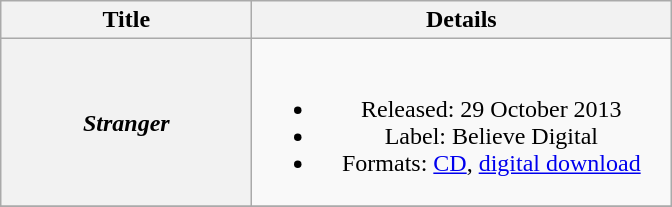<table class="wikitable plainrowheaders" style="text-align:center;">
<tr>
<th scope="col"  style="width:10em;">Title</th>
<th scope="col"  style="width:17em;">Details</th>
</tr>
<tr>
<th scope="row"><em>Stranger</em></th>
<td><br><ul><li>Released: 29 October 2013</li><li>Label: Believe Digital</li><li>Formats: <a href='#'>CD</a>, <a href='#'>digital download</a></li></ul></td>
</tr>
<tr>
</tr>
</table>
